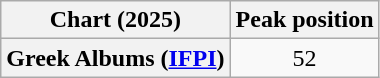<table class="wikitable sortable plainrowheaders">
<tr>
<th scope="col">Chart (2025)</th>
<th scope="col">Peak position</th>
</tr>
<tr>
<th scope="row">Greek Albums (<a href='#'>IFPI</a>)</th>
<td style="text-align:center;">52</td>
</tr>
</table>
